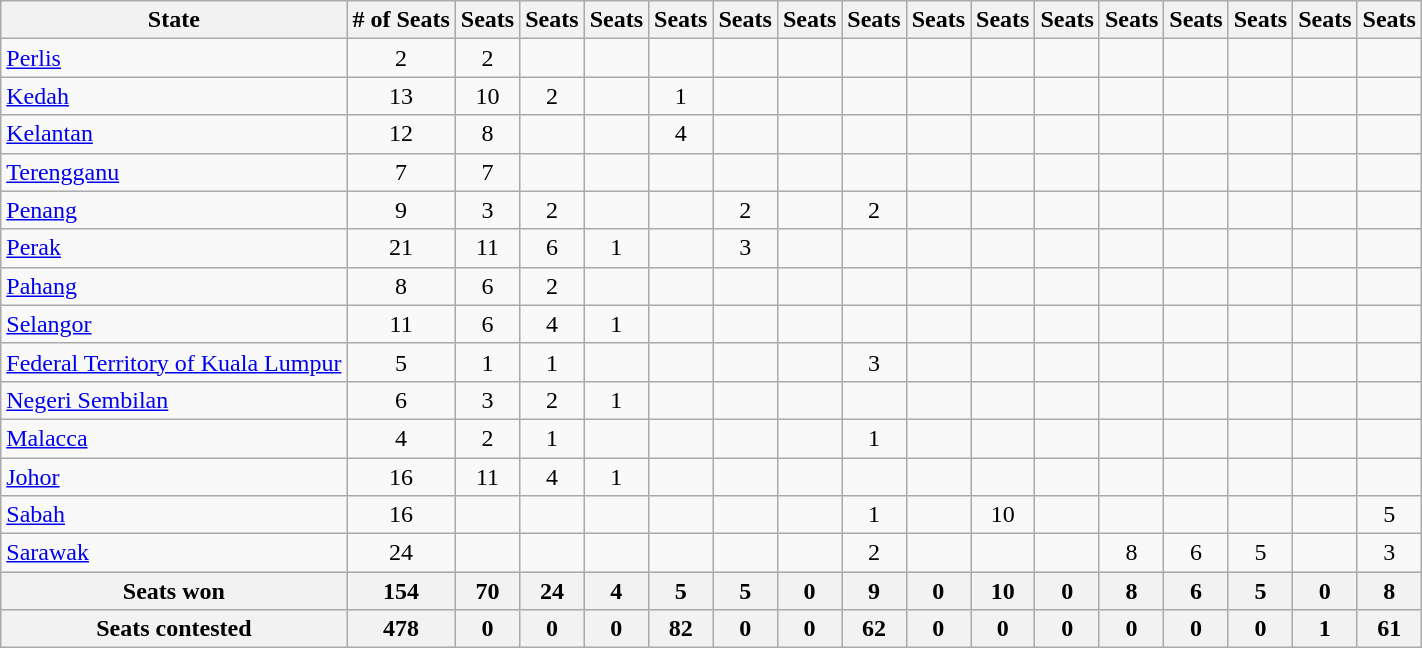<table class="wikitable sortable" style="text-align:center">
<tr>
<th>State</th>
<th># of Seats</th>
<th> Seats</th>
<th> Seats</th>
<th> Seats</th>
<th> Seats</th>
<th> Seats</th>
<th> Seats</th>
<th> Seats</th>
<th> Seats</th>
<th> Seats</th>
<th> Seats</th>
<th> Seats</th>
<th> Seats</th>
<th> Seats</th>
<th> Seats</th>
<th> Seats</th>
</tr>
<tr>
<td style="text-align:left"> <a href='#'>Perlis</a></td>
<td>2</td>
<td>2</td>
<td></td>
<td></td>
<td></td>
<td></td>
<td></td>
<td></td>
<td></td>
<td></td>
<td></td>
<td></td>
<td></td>
<td></td>
<td></td>
<td></td>
</tr>
<tr>
<td style="text-align:left"> <a href='#'>Kedah</a></td>
<td>13</td>
<td>10</td>
<td>2</td>
<td></td>
<td>1</td>
<td></td>
<td></td>
<td></td>
<td></td>
<td></td>
<td></td>
<td></td>
<td></td>
<td></td>
<td></td>
<td></td>
</tr>
<tr>
<td style="text-align:left"> <a href='#'>Kelantan</a></td>
<td>12</td>
<td>8</td>
<td></td>
<td></td>
<td>4</td>
<td></td>
<td></td>
<td></td>
<td></td>
<td></td>
<td></td>
<td></td>
<td></td>
<td></td>
<td></td>
<td></td>
</tr>
<tr>
<td style="text-align:left"> <a href='#'>Terengganu</a></td>
<td>7</td>
<td>7</td>
<td></td>
<td></td>
<td></td>
<td></td>
<td></td>
<td></td>
<td></td>
<td></td>
<td></td>
<td></td>
<td></td>
<td></td>
<td></td>
<td></td>
</tr>
<tr>
<td style="text-align:left"> <a href='#'>Penang</a></td>
<td>9</td>
<td>3</td>
<td>2</td>
<td></td>
<td></td>
<td>2</td>
<td></td>
<td>2</td>
<td></td>
<td></td>
<td></td>
<td></td>
<td></td>
<td></td>
<td></td>
<td></td>
</tr>
<tr>
<td style="text-align:left"> <a href='#'>Perak</a></td>
<td>21</td>
<td>11</td>
<td>6</td>
<td>1</td>
<td></td>
<td>3</td>
<td></td>
<td></td>
<td></td>
<td></td>
<td></td>
<td></td>
<td></td>
<td></td>
<td></td>
<td></td>
</tr>
<tr>
<td style="text-align:left"> <a href='#'>Pahang</a></td>
<td>8</td>
<td>6</td>
<td>2</td>
<td></td>
<td></td>
<td></td>
<td></td>
<td></td>
<td></td>
<td></td>
<td></td>
<td></td>
<td></td>
<td></td>
<td></td>
<td></td>
</tr>
<tr>
<td style="text-align:left"> <a href='#'>Selangor</a></td>
<td>11</td>
<td>6</td>
<td>4</td>
<td>1</td>
<td></td>
<td></td>
<td></td>
<td></td>
<td></td>
<td></td>
<td></td>
<td></td>
<td></td>
<td></td>
<td></td>
<td></td>
</tr>
<tr>
<td style="text-align:left"> <a href='#'>Federal Territory of Kuala Lumpur</a></td>
<td>5</td>
<td>1</td>
<td>1</td>
<td></td>
<td></td>
<td></td>
<td></td>
<td>3</td>
<td></td>
<td></td>
<td></td>
<td></td>
<td></td>
<td></td>
<td></td>
<td></td>
</tr>
<tr>
<td style="text-align:left"> <a href='#'>Negeri Sembilan</a></td>
<td>6</td>
<td>3</td>
<td>2</td>
<td>1</td>
<td></td>
<td></td>
<td></td>
<td></td>
<td></td>
<td></td>
<td></td>
<td></td>
<td></td>
<td></td>
<td></td>
<td></td>
</tr>
<tr>
<td style="text-align:left"> <a href='#'>Malacca</a></td>
<td>4</td>
<td>2</td>
<td>1</td>
<td></td>
<td></td>
<td></td>
<td></td>
<td>1</td>
<td></td>
<td></td>
<td></td>
<td></td>
<td></td>
<td></td>
<td></td>
<td></td>
</tr>
<tr>
<td style="text-align:left"> <a href='#'>Johor</a></td>
<td>16</td>
<td>11</td>
<td>4</td>
<td>1</td>
<td></td>
<td></td>
<td></td>
<td></td>
<td></td>
<td></td>
<td></td>
<td></td>
<td></td>
<td></td>
<td></td>
<td></td>
</tr>
<tr>
<td style="text-align:left"> <a href='#'>Sabah</a></td>
<td>16</td>
<td></td>
<td></td>
<td></td>
<td></td>
<td></td>
<td></td>
<td>1</td>
<td></td>
<td>10</td>
<td></td>
<td></td>
<td></td>
<td></td>
<td></td>
<td>5</td>
</tr>
<tr>
<td style="text-align:left"> <a href='#'>Sarawak</a></td>
<td>24</td>
<td></td>
<td></td>
<td></td>
<td></td>
<td></td>
<td></td>
<td>2</td>
<td></td>
<td></td>
<td></td>
<td>8</td>
<td>6</td>
<td>5</td>
<td></td>
<td>3</td>
</tr>
<tr class="sortbottom" style="background:lightgrey;">
<th>Seats won</th>
<th>154</th>
<th>70</th>
<th>24</th>
<th>4</th>
<th>5</th>
<th>5</th>
<th>0</th>
<th>9</th>
<th>0</th>
<th>10</th>
<th>0</th>
<th>8</th>
<th>6</th>
<th>5</th>
<th>0</th>
<th>8</th>
</tr>
<tr>
<th>Seats contested</th>
<th>478</th>
<th>0</th>
<th>0</th>
<th>0</th>
<th>82</th>
<th>0</th>
<th>0</th>
<th>62</th>
<th>0</th>
<th>0</th>
<th>0</th>
<th>0</th>
<th>0</th>
<th>0</th>
<th>1</th>
<th>61</th>
</tr>
</table>
